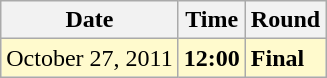<table class="wikitable">
<tr>
<th>Date</th>
<th>Time</th>
<th>Round</th>
</tr>
<tr style=background:lemonchiffon>
<td>October 27, 2011</td>
<td><strong>12:00</strong></td>
<td><strong>Final</strong></td>
</tr>
</table>
